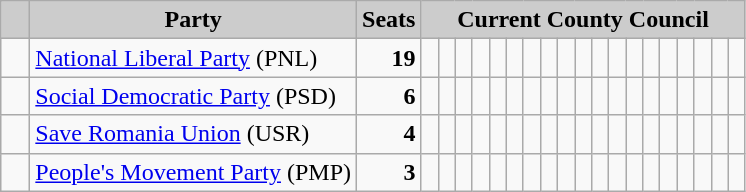<table class="wikitable">
<tr>
<th style="background:#ccc">   </th>
<th style="background:#ccc">Party</th>
<th style="background:#ccc">Seats</th>
<th style="background:#ccc" colspan="19">Current County Council</th>
</tr>
<tr>
<td>  </td>
<td><a href='#'>National Liberal Party</a> (PNL)</td>
<td style="text-align: right"><strong>19</strong></td>
<td>  </td>
<td>  </td>
<td>  </td>
<td>  </td>
<td>  </td>
<td>  </td>
<td>  </td>
<td>  </td>
<td>  </td>
<td>  </td>
<td>  </td>
<td>  </td>
<td>  </td>
<td>  </td>
<td>  </td>
<td>  </td>
<td>  </td>
<td>  </td>
<td>  </td>
</tr>
<tr>
<td>  </td>
<td><a href='#'>Social Democratic Party</a> (PSD)</td>
<td style="text-align: right"><strong>6</strong></td>
<td>  </td>
<td>  </td>
<td>  </td>
<td>  </td>
<td>  </td>
<td>  </td>
<td> </td>
<td> </td>
<td> </td>
<td> </td>
<td> </td>
<td> </td>
<td> </td>
<td> </td>
<td> </td>
<td> </td>
<td> </td>
<td> </td>
<td> </td>
</tr>
<tr>
<td>  </td>
<td><a href='#'>Save Romania Union</a> (USR)</td>
<td style="text-align: right"><strong>4</strong></td>
<td>  </td>
<td>  </td>
<td>  </td>
<td>  </td>
<td> </td>
<td> </td>
<td> </td>
<td> </td>
<td> </td>
<td> </td>
<td> </td>
<td> </td>
<td> </td>
<td> </td>
<td> </td>
<td> </td>
<td> </td>
<td> </td>
<td> </td>
</tr>
<tr>
<td>  </td>
<td><a href='#'>People's Movement Party</a> (PMP)</td>
<td style="text-align: right"><strong>3</strong></td>
<td>  </td>
<td>  </td>
<td>  </td>
<td> </td>
<td> </td>
<td> </td>
<td> </td>
<td> </td>
<td> </td>
<td> </td>
<td> </td>
<td> </td>
<td> </td>
<td> </td>
<td> </td>
<td> </td>
<td> </td>
<td> </td>
<td> </td>
</tr>
</table>
